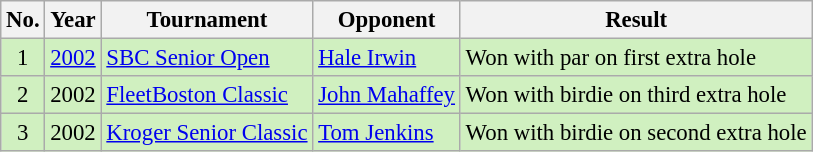<table class="wikitable" style="font-size:95%;">
<tr>
<th>No.</th>
<th>Year</th>
<th>Tournament</th>
<th>Opponent</th>
<th>Result</th>
</tr>
<tr style="background:#D0F0C0;">
<td align=center>1</td>
<td><a href='#'>2002</a></td>
<td><a href='#'>SBC Senior Open</a></td>
<td> <a href='#'>Hale Irwin</a></td>
<td>Won with par on first extra hole</td>
</tr>
<tr style="background:#D0F0C0;">
<td align=center>2</td>
<td>2002</td>
<td><a href='#'>FleetBoston Classic</a></td>
<td> <a href='#'>John Mahaffey</a></td>
<td>Won with birdie on third extra hole</td>
</tr>
<tr style="background:#D0F0C0;">
<td align=center>3</td>
<td>2002</td>
<td><a href='#'>Kroger Senior Classic</a></td>
<td> <a href='#'>Tom Jenkins</a></td>
<td>Won with birdie on second extra hole</td>
</tr>
</table>
